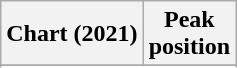<table class="wikitable sortable plainrowheaders" style="text-align:center">
<tr>
<th scope="col">Chart (2021)</th>
<th scope="col">Peak<br>position</th>
</tr>
<tr>
</tr>
<tr>
</tr>
<tr>
</tr>
<tr>
</tr>
<tr>
</tr>
<tr>
</tr>
<tr>
</tr>
<tr>
</tr>
<tr>
</tr>
<tr>
</tr>
<tr>
</tr>
<tr>
</tr>
<tr>
</tr>
<tr>
</tr>
<tr>
</tr>
<tr>
</tr>
<tr>
</tr>
<tr>
</tr>
<tr>
</tr>
<tr>
</tr>
<tr>
</tr>
<tr>
</tr>
</table>
